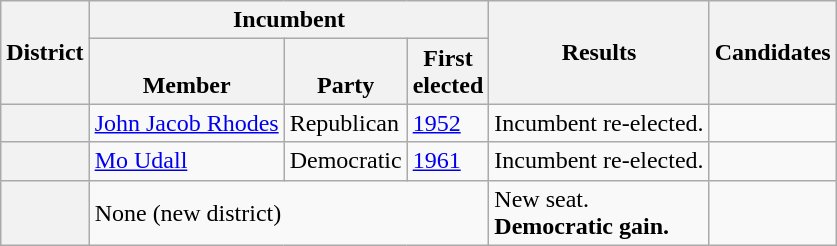<table class="wikitable sortable">
<tr>
<th rowspan=2>District</th>
<th colspan=3>Incumbent</th>
<th rowspan=2>Results</th>
<th rowspan=2 class="unsortable">Candidates</th>
</tr>
<tr valign=bottom>
<th>Member</th>
<th>Party</th>
<th>First<br>elected</th>
</tr>
<tr>
<th></th>
<td><a href='#'>John Jacob Rhodes</a></td>
<td>Republican</td>
<td><a href='#'>1952</a></td>
<td>Incumbent re-elected.</td>
<td nowrap></td>
</tr>
<tr>
<th></th>
<td><a href='#'>Mo Udall</a></td>
<td>Democratic</td>
<td><a href='#'>1961 </a></td>
<td>Incumbent re-elected.</td>
<td nowrap></td>
</tr>
<tr>
<th></th>
<td colspan=3>None (new district)</td>
<td>New seat.<br><strong>Democratic gain.</strong></td>
<td nowrap></td>
</tr>
</table>
